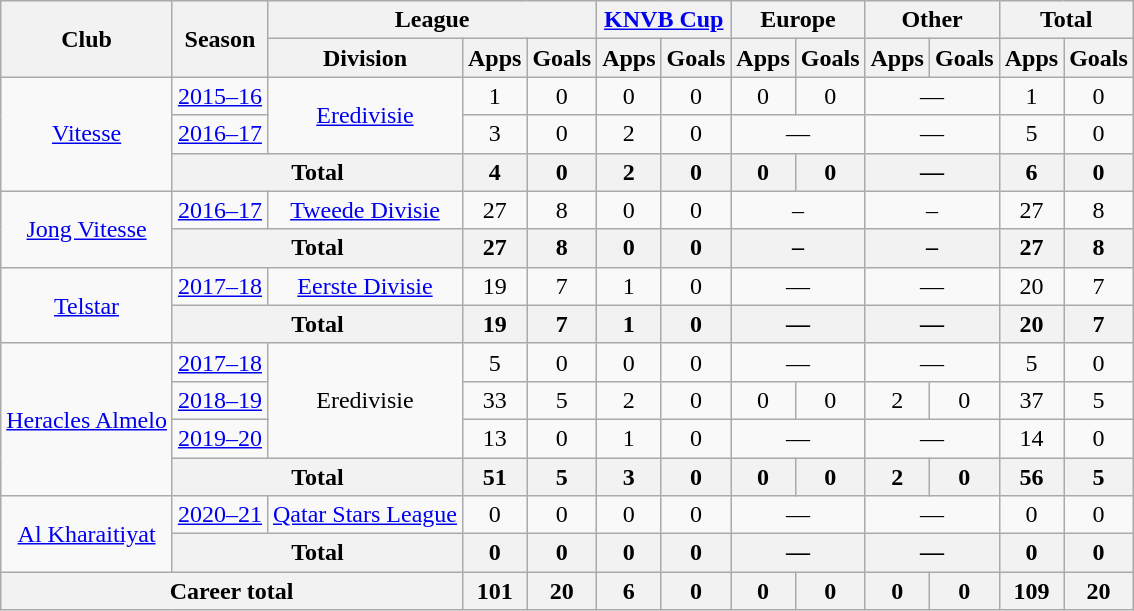<table class="wikitable" style="text-align: center;">
<tr>
<th rowspan="2">Club</th>
<th rowspan="2">Season</th>
<th colspan="3">League</th>
<th colspan="2"><a href='#'>KNVB Cup</a></th>
<th colspan="2">Europe</th>
<th colspan="2">Other</th>
<th colspan="2">Total</th>
</tr>
<tr>
<th>Division</th>
<th>Apps</th>
<th>Goals</th>
<th>Apps</th>
<th>Goals</th>
<th>Apps</th>
<th>Goals</th>
<th>Apps</th>
<th>Goals</th>
<th>Apps</th>
<th>Goals</th>
</tr>
<tr>
<td rowspan="3"><a href='#'>Vitesse</a></td>
<td><a href='#'>2015–16</a></td>
<td rowspan="2"><a href='#'>Eredivisie</a></td>
<td>1</td>
<td>0</td>
<td>0</td>
<td>0</td>
<td>0</td>
<td>0</td>
<td colspan="2">—</td>
<td>1</td>
<td>0</td>
</tr>
<tr>
<td><a href='#'>2016–17</a></td>
<td>3</td>
<td>0</td>
<td>2</td>
<td>0</td>
<td colspan="2">—</td>
<td colspan="2">—</td>
<td>5</td>
<td>0</td>
</tr>
<tr>
<th colspan="2">Total</th>
<th>4</th>
<th>0</th>
<th>2</th>
<th>0</th>
<th>0</th>
<th>0</th>
<th colspan="2">—</th>
<th>6</th>
<th>0</th>
</tr>
<tr>
<td rowspan="2"><a href='#'>Jong Vitesse</a></td>
<td><a href='#'>2016–17</a></td>
<td><a href='#'>Tweede Divisie</a></td>
<td>27</td>
<td>8</td>
<td>0</td>
<td>0</td>
<td colspan="2">–</td>
<td colspan="2">–</td>
<td>27</td>
<td>8</td>
</tr>
<tr>
<th colspan="2">Total</th>
<th>27</th>
<th>8</th>
<th>0</th>
<th>0</th>
<th colspan="2">–</th>
<th colspan="2">–</th>
<th>27</th>
<th>8</th>
</tr>
<tr>
<td rowspan="2"><a href='#'>Telstar</a></td>
<td><a href='#'>2017–18</a></td>
<td><a href='#'>Eerste Divisie</a></td>
<td>19</td>
<td>7</td>
<td>1</td>
<td>0</td>
<td colspan="2">—</td>
<td colspan="2">—</td>
<td>20</td>
<td>7</td>
</tr>
<tr>
<th colspan="2">Total</th>
<th>19</th>
<th>7</th>
<th>1</th>
<th>0</th>
<th colspan="2">—</th>
<th colspan="2">—</th>
<th>20</th>
<th>7</th>
</tr>
<tr>
<td rowspan="4"><a href='#'>Heracles Almelo</a></td>
<td><a href='#'>2017–18</a></td>
<td rowspan="3">Eredivisie</td>
<td>5</td>
<td>0</td>
<td>0</td>
<td>0</td>
<td colspan="2">—</td>
<td colspan="2">—</td>
<td>5</td>
<td>0</td>
</tr>
<tr>
<td><a href='#'>2018–19</a></td>
<td>33</td>
<td>5</td>
<td>2</td>
<td>0</td>
<td>0</td>
<td>0</td>
<td>2</td>
<td>0</td>
<td>37</td>
<td>5</td>
</tr>
<tr>
<td><a href='#'>2019–20</a></td>
<td>13</td>
<td>0</td>
<td>1</td>
<td>0</td>
<td colspan="2">—</td>
<td colspan="2">—</td>
<td>14</td>
<td>0</td>
</tr>
<tr>
<th colspan="2">Total</th>
<th>51</th>
<th>5</th>
<th>3</th>
<th>0</th>
<th>0</th>
<th>0</th>
<th>2</th>
<th>0</th>
<th>56</th>
<th>5</th>
</tr>
<tr>
<td rowspan="2"><a href='#'>Al Kharaitiyat</a></td>
<td><a href='#'>2020–21</a></td>
<td><a href='#'>Qatar Stars League</a></td>
<td>0</td>
<td>0</td>
<td>0</td>
<td>0</td>
<td colspan="2">—</td>
<td colspan="2">—</td>
<td>0</td>
<td>0</td>
</tr>
<tr>
<th colspan="2">Total</th>
<th>0</th>
<th>0</th>
<th>0</th>
<th>0</th>
<th colspan="2">—</th>
<th colspan="2">—</th>
<th>0</th>
<th>0</th>
</tr>
<tr>
<th colspan="3">Career total</th>
<th>101</th>
<th>20</th>
<th>6</th>
<th>0</th>
<th>0</th>
<th>0</th>
<th>0</th>
<th>0</th>
<th>109</th>
<th>20</th>
</tr>
</table>
